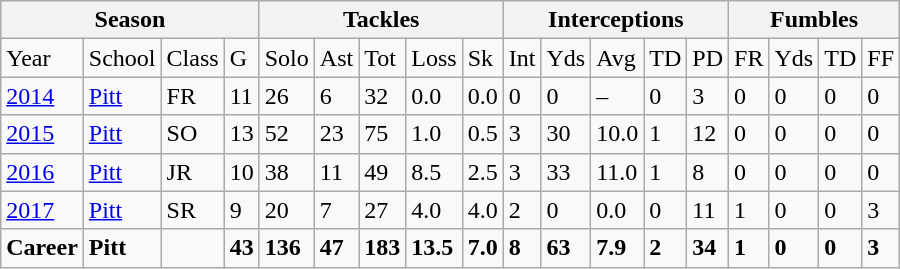<table class="wikitable">
<tr>
<th colspan="4" style="font-weight:bold;">Season</th>
<th colspan="5" style="font-weight:bold;">Tackles</th>
<th colspan="5" style="font-weight:bold;">Interceptions</th>
<th colspan="4" style="font-weight:bold;">Fumbles</th>
</tr>
<tr>
<td>Year</td>
<td>School</td>
<td>Class</td>
<td>G</td>
<td>Solo</td>
<td>Ast</td>
<td>Tot</td>
<td>Loss</td>
<td>Sk</td>
<td>Int</td>
<td>Yds</td>
<td>Avg</td>
<td>TD</td>
<td>PD</td>
<td>FR</td>
<td>Yds</td>
<td>TD</td>
<td>FF</td>
</tr>
<tr>
<td><a href='#'>2014</a></td>
<td><a href='#'>Pitt</a></td>
<td>FR</td>
<td>11</td>
<td>26</td>
<td>6</td>
<td>32</td>
<td>0.0</td>
<td>0.0</td>
<td>0</td>
<td>0</td>
<td>–</td>
<td>0</td>
<td>3</td>
<td>0</td>
<td>0</td>
<td>0</td>
<td>0</td>
</tr>
<tr>
<td><a href='#'>2015</a></td>
<td><a href='#'>Pitt</a></td>
<td>SO</td>
<td>13</td>
<td>52</td>
<td>23</td>
<td>75</td>
<td>1.0</td>
<td>0.5</td>
<td>3</td>
<td>30</td>
<td>10.0</td>
<td>1</td>
<td>12</td>
<td>0</td>
<td>0</td>
<td>0</td>
<td>0</td>
</tr>
<tr>
<td><a href='#'>2016</a></td>
<td><a href='#'>Pitt</a></td>
<td>JR</td>
<td>10</td>
<td>38</td>
<td>11</td>
<td>49</td>
<td>8.5</td>
<td>2.5</td>
<td>3</td>
<td>33</td>
<td>11.0</td>
<td>1</td>
<td>8</td>
<td>0</td>
<td>0</td>
<td>0</td>
<td>0</td>
</tr>
<tr>
<td><a href='#'>2017</a></td>
<td><a href='#'>Pitt</a></td>
<td>SR</td>
<td>9</td>
<td>20</td>
<td>7</td>
<td>27</td>
<td>4.0</td>
<td>4.0</td>
<td>2</td>
<td>0</td>
<td>0.0</td>
<td>0</td>
<td>11</td>
<td>1</td>
<td>0</td>
<td>0</td>
<td>3</td>
</tr>
<tr>
<td style="font-weight:bold;">Career</td>
<td style="font-weight:bold;">Pitt</td>
<td style="font-weight:bold;"></td>
<td style="font-weight:bold;">43</td>
<td style="font-weight:bold;">136</td>
<td style="font-weight:bold;">47</td>
<td style="font-weight:bold;">183</td>
<td style="font-weight:bold;">13.5</td>
<td style="font-weight:bold;">7.0</td>
<td style="font-weight:bold;">8</td>
<td style="font-weight:bold;">63</td>
<td style="font-weight:bold;">7.9</td>
<td style="font-weight:bold;">2</td>
<td style="font-weight:bold;">34</td>
<td style="font-weight:bold;">1</td>
<td style="font-weight:bold;">0</td>
<td style="font-weight:bold;">0</td>
<td style="font-weight:bold;">3</td>
</tr>
</table>
